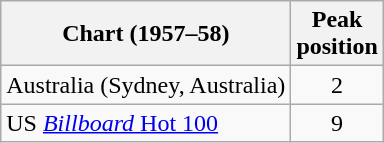<table class="wikitable">
<tr>
<th scope="col">Chart (1957–58)</th>
<th scope="col">Peak<br>position</th>
</tr>
<tr>
<td>Australia (Sydney, Australia)</td>
<td align=center>2</td>
</tr>
<tr>
<td>US <a href='#'><em>Billboard</em> Hot 100</a></td>
<td style="text-align:center;">9</td>
</tr>
</table>
